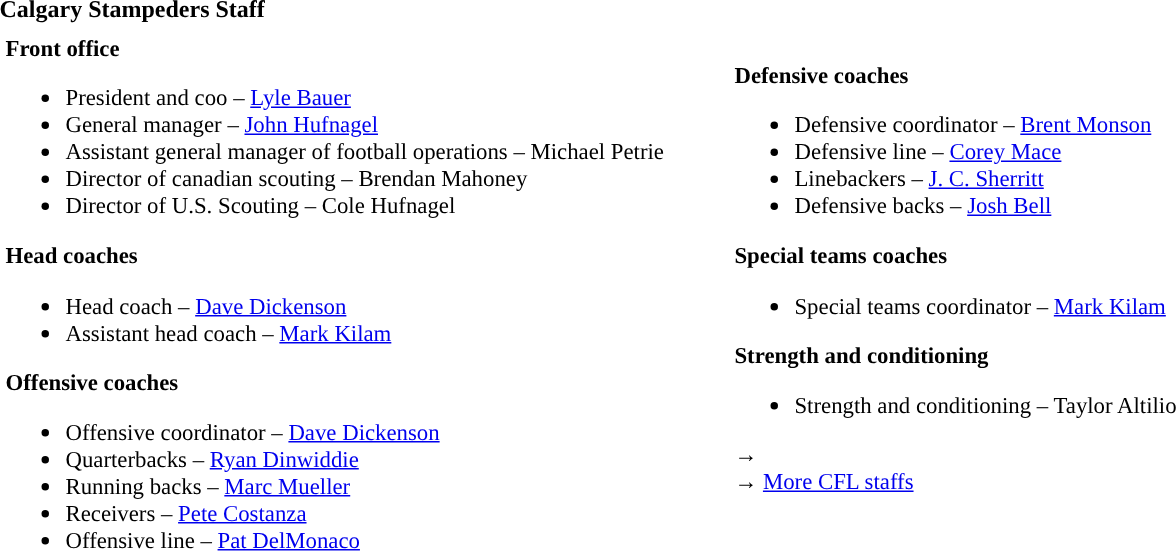<table class="toccolours" style="text-align: left;">
<tr>
<th colspan="7">Calgary Stampeders Staff</th>
</tr>
<tr>
<td colspan=7 style="text-align:right;"></td>
</tr>
<tr>
<td style="vertical-align:top;"></td>
<td style="font-size: 95%;vertical-align:top;"><strong>Front office</strong><br><ul><li>President and coo – <a href='#'>Lyle Bauer</a></li><li>General manager – <a href='#'>John Hufnagel</a></li><li>Assistant general manager of football operations – Michael Petrie</li><li>Director of canadian scouting – Brendan Mahoney</li><li>Director of U.S. Scouting – Cole Hufnagel</li></ul><strong>Head coaches</strong><ul><li>Head coach – <a href='#'>Dave Dickenson</a></li><li>Assistant head coach – <a href='#'>Mark Kilam</a></li></ul><strong>Offensive coaches</strong><ul><li>Offensive coordinator – <a href='#'>Dave Dickenson</a></li><li>Quarterbacks – <a href='#'>Ryan Dinwiddie</a></li><li>Running backs – <a href='#'>Marc Mueller</a></li><li>Receivers – <a href='#'>Pete Costanza</a></li><li>Offensive line – <a href='#'>Pat DelMonaco</a></li></ul></td>
<td width="35"> </td>
<td style="vertical-align:top;"></td>
<td style="font-size: 95%;vertical-align:top;"><br><strong>Defensive coaches</strong><ul><li>Defensive coordinator – <a href='#'>Brent Monson</a></li><li>Defensive line – <a href='#'>Corey Mace</a></li><li>Linebackers – <a href='#'>J. C. Sherritt</a></li><li>Defensive backs – <a href='#'>Josh Bell</a></li></ul><strong>Special teams coaches</strong><ul><li>Special teams coordinator – <a href='#'>Mark Kilam</a></li></ul><strong>Strength and conditioning</strong><ul><li>Strength and conditioning – Taylor Altilio</li></ul>→ <span></span><br>
→ <a href='#'>More CFL staffs</a></td>
</tr>
</table>
